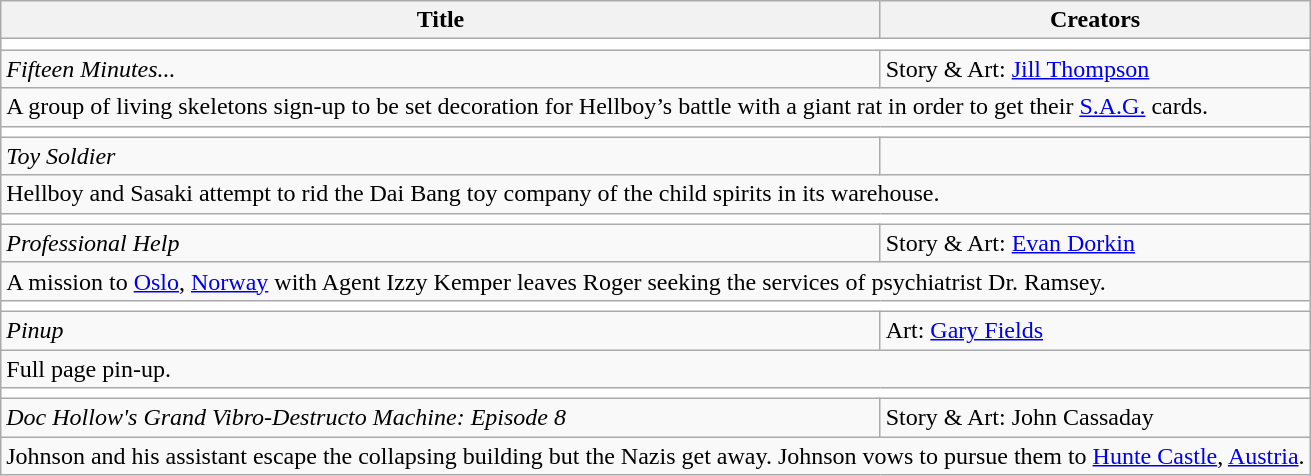<table class="wikitable">
<tr>
<th>Title</th>
<th>Creators</th>
</tr>
<tr>
<td colspan="6" bgcolor="#FFFFFF"></td>
</tr>
<tr>
<td><em>Fifteen Minutes...</em></td>
<td>Story & Art: <a href='#'>Jill Thompson</a></td>
</tr>
<tr>
<td colspan="6">A group of living skeletons sign-up to be set decoration for Hellboy’s battle with a giant rat in order to get their <a href='#'>S.A.G.</a> cards.</td>
</tr>
<tr>
<td colspan="6" bgcolor="#FFFFFF"></td>
</tr>
<tr>
<td><em>Toy Soldier</em></td>
<td></td>
</tr>
<tr>
<td colspan="6">Hellboy and Sasaki attempt to rid the Dai Bang toy company of the child spirits in its warehouse.</td>
</tr>
<tr>
<td colspan="6" bgcolor="#FFFFFF"></td>
</tr>
<tr>
<td><em>Professional Help</em></td>
<td>Story & Art: <a href='#'>Evan Dorkin</a></td>
</tr>
<tr>
<td colspan="6">A mission to <a href='#'>Oslo</a>, <a href='#'>Norway</a> with Agent Izzy Kemper leaves Roger seeking the services of psychiatrist Dr. Ramsey.</td>
</tr>
<tr>
<td colspan="6" bgcolor="#FFFFFF"></td>
</tr>
<tr>
<td><em>Pinup</em></td>
<td>Art: <a href='#'>Gary Fields</a></td>
</tr>
<tr>
<td colspan="6">Full page pin-up.</td>
</tr>
<tr>
<td colspan="6" bgcolor="#FFFFFF"></td>
</tr>
<tr>
<td><em>Doc Hollow's Grand Vibro-Destructo Machine: Episode 8</em></td>
<td>Story & Art: John Cassaday</td>
</tr>
<tr>
<td colspan="6">Johnson and his assistant escape the collapsing building but the Nazis get away. Johnson vows to pursue them to <a href='#'>Hunte Castle</a>, <a href='#'>Austria</a>.</td>
</tr>
</table>
